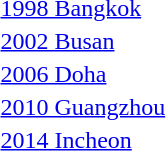<table>
<tr>
<td rowspan=2><a href='#'>1998 Bangkok</a></td>
<td rowspan=2></td>
<td rowspan=2></td>
<td></td>
</tr>
<tr>
<td></td>
</tr>
<tr>
<td rowspan=2><a href='#'>2002 Busan</a></td>
<td rowspan=2></td>
<td rowspan=2></td>
<td></td>
</tr>
<tr>
<td></td>
</tr>
<tr>
<td rowspan=2><a href='#'>2006 Doha</a></td>
<td rowspan=2></td>
<td rowspan=2></td>
<td></td>
</tr>
<tr>
<td></td>
</tr>
<tr>
<td rowspan=2><a href='#'>2010 Guangzhou</a></td>
<td rowspan=2></td>
<td rowspan=2></td>
<td></td>
</tr>
<tr>
<td></td>
</tr>
<tr>
<td rowspan=2><a href='#'>2014 Incheon</a></td>
<td rowspan=2></td>
<td rowspan=2></td>
<td></td>
</tr>
<tr>
<td></td>
</tr>
</table>
